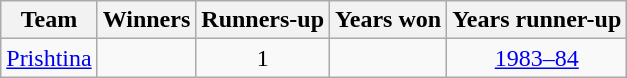<table class="wikitable" style="text-align: center;">
<tr>
<th>Team</th>
<th>Winners</th>
<th>Runners-up</th>
<th>Years won</th>
<th>Years runner-up</th>
</tr>
<tr>
<td><a href='#'>Prishtina</a></td>
<td></td>
<td>1</td>
<td></td>
<td><a href='#'>1983–84</a></td>
</tr>
</table>
